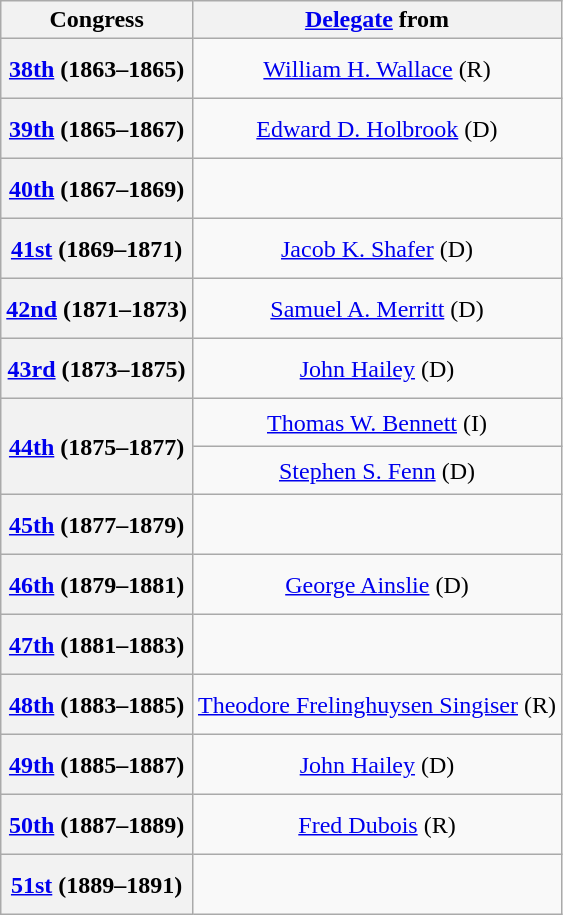<table class=wikitable style="text-align:center">
<tr>
<th ! scope="col">Congress</th>
<th ! scope="col"><a href='#'>Delegate</a> from<br></th>
</tr>
<tr style="height:2.5em">
<th scope="row"><a href='#'>38th</a> (1863–1865)</th>
<td><a href='#'>William H. Wallace</a> (R)</td>
</tr>
<tr style="height:2.5em">
<th scope="row"><a href='#'>39th</a> (1865–1867)</th>
<td><a href='#'>Edward D. Holbrook</a> (D)</td>
</tr>
<tr style="height:2.5em">
<th scope="row"><a href='#'>40th</a> (1867–1869)</th>
</tr>
<tr style="height:2.5em">
<th scope="row"><a href='#'>41st</a> (1869–1871)</th>
<td><a href='#'>Jacob K. Shafer</a> (D)</td>
</tr>
<tr style="height:2.5em">
<th scope="row"><a href='#'>42nd</a> (1871–1873)</th>
<td><a href='#'>Samuel A. Merritt</a> (D)</td>
</tr>
<tr style="height:2.5em">
<th scope="row"><a href='#'>43rd</a> (1873–1875)</th>
<td><a href='#'>John Hailey</a> (D)</td>
</tr>
<tr style="height:2em">
<th scope="row" rowspan=2><a href='#'>44th</a> (1875–1877)</th>
<td><a href='#'>Thomas W. Bennett</a> (I)</td>
</tr>
<tr style="height:2em">
<td><a href='#'>Stephen S. Fenn</a> (D)</td>
</tr>
<tr style="height:2.5em">
<th scope="row"><a href='#'>45th</a> (1877–1879)</th>
</tr>
<tr style="height:2.5em">
<th scope="row"><a href='#'>46th</a> (1879–1881)</th>
<td><a href='#'>George Ainslie</a> (D)</td>
</tr>
<tr style="height:2.5em">
<th scope="row"><a href='#'>47th</a> (1881–1883)</th>
</tr>
<tr style="height:2.5em">
<th scope="row"><a href='#'>48th</a> (1883–1885)</th>
<td><a href='#'>Theodore Frelinghuysen Singiser</a> (R)</td>
</tr>
<tr style="height:2.5em">
<th scope="row"><a href='#'>49th</a> (1885–1887)</th>
<td><a href='#'>John Hailey</a> (D)</td>
</tr>
<tr style="height:2.5em">
<th scope="row"><a href='#'>50th</a> (1887–1889)</th>
<td><a href='#'>Fred Dubois</a> (R)</td>
</tr>
<tr style="height:2.5em">
<th scope="row"><a href='#'>51st</a> (1889–1891)</th>
</tr>
</table>
